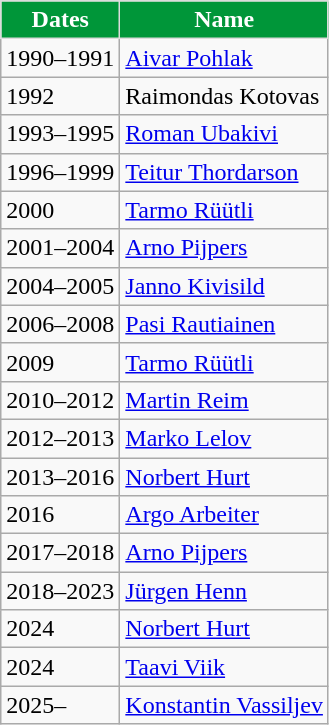<table class="wikitable">
<tr>
<th style="background: #009639; color:white; border:1px solid #DCDCDC">Dates</th>
<th style="background: #009639; color:white; border:1px solid #DCDCDC">Name</th>
</tr>
<tr>
<td>1990–1991</td>
<td> <a href='#'>Aivar Pohlak</a></td>
</tr>
<tr>
<td>1992</td>
<td> Raimondas Kotovas</td>
</tr>
<tr>
<td>1993–1995</td>
<td> <a href='#'>Roman Ubakivi</a></td>
</tr>
<tr>
<td>1996–1999</td>
<td> <a href='#'>Teitur Thordarson</a></td>
</tr>
<tr>
<td>2000</td>
<td> <a href='#'>Tarmo Rüütli</a></td>
</tr>
<tr>
<td>2001–2004</td>
<td> <a href='#'>Arno Pijpers</a></td>
</tr>
<tr>
<td>2004–2005</td>
<td> <a href='#'>Janno Kivisild</a></td>
</tr>
<tr>
<td>2006–2008</td>
<td> <a href='#'>Pasi Rautiainen</a></td>
</tr>
<tr>
<td>2009</td>
<td> <a href='#'>Tarmo Rüütli</a></td>
</tr>
<tr>
<td>2010–2012</td>
<td> <a href='#'>Martin Reim</a></td>
</tr>
<tr>
<td>2012–2013</td>
<td> <a href='#'>Marko Lelov</a></td>
</tr>
<tr>
<td>2013–2016</td>
<td> <a href='#'>Norbert Hurt</a></td>
</tr>
<tr>
<td>2016</td>
<td> <a href='#'>Argo Arbeiter</a></td>
</tr>
<tr>
<td>2017–2018</td>
<td> <a href='#'>Arno Pijpers</a></td>
</tr>
<tr>
<td>2018–2023</td>
<td> <a href='#'>Jürgen Henn</a></td>
</tr>
<tr>
<td>2024</td>
<td> <a href='#'>Norbert Hurt</a></td>
</tr>
<tr>
<td>2024</td>
<td> <a href='#'>Taavi Viik</a></td>
</tr>
<tr>
<td>2025–</td>
<td> <a href='#'>Konstantin Vassiljev</a></td>
</tr>
</table>
